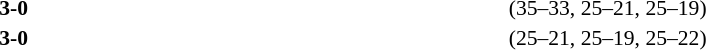<table width=100% cellspacing=1>
<tr>
<th width=20%></th>
<th width=12%></th>
<th width=20%></th>
<th width=33%></th>
<td></td>
</tr>
<tr style=font-size:90%>
<td align=right></td>
<td align=center><strong>3-0</strong></td>
<td></td>
<td>(35–33, 25–21, 25–19)</td>
<td></td>
</tr>
<tr style=font-size:90%>
<td align=right></td>
<td align=center><strong>3-0</strong></td>
<td></td>
<td>(25–21, 25–19, 25–22)</td>
</tr>
</table>
